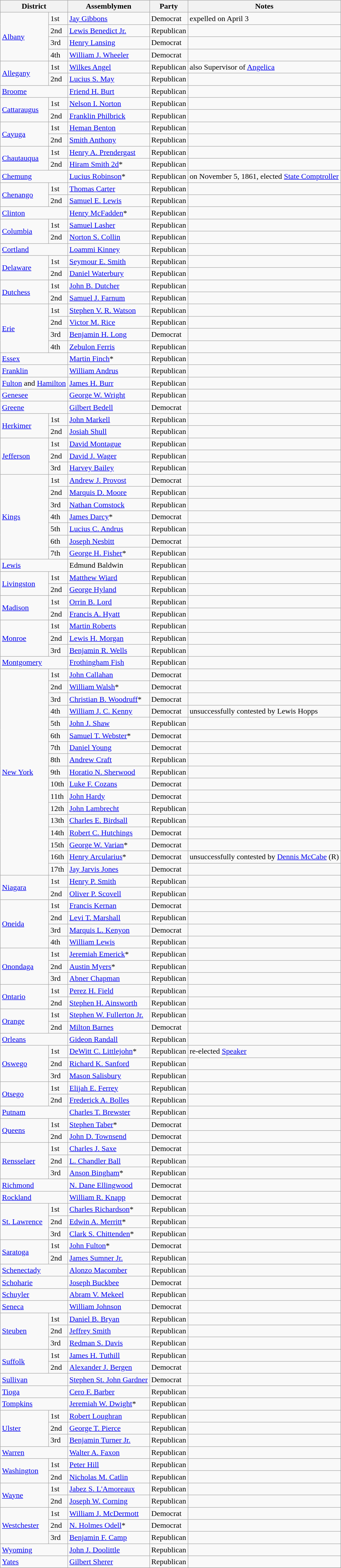<table class=wikitable>
<tr>
<th colspan="2">District</th>
<th>Assemblymen</th>
<th>Party</th>
<th>Notes</th>
</tr>
<tr>
<td rowspan="4"><a href='#'>Albany</a></td>
<td>1st</td>
<td><a href='#'>Jay Gibbons</a></td>
<td>Democrat</td>
<td>expelled on April 3</td>
</tr>
<tr>
<td>2nd</td>
<td><a href='#'>Lewis Benedict Jr.</a></td>
<td>Republican</td>
<td></td>
</tr>
<tr>
<td>3rd</td>
<td><a href='#'>Henry Lansing</a></td>
<td>Democrat</td>
<td></td>
</tr>
<tr>
<td>4th</td>
<td><a href='#'>William J. Wheeler</a></td>
<td>Democrat</td>
<td></td>
</tr>
<tr>
<td rowspan="2"><a href='#'>Allegany</a></td>
<td>1st</td>
<td><a href='#'>Wilkes Angel</a></td>
<td>Republican</td>
<td>also Supervisor of <a href='#'>Angelica</a></td>
</tr>
<tr>
<td>2nd</td>
<td><a href='#'>Lucius S. May</a></td>
<td>Republican</td>
<td></td>
</tr>
<tr>
<td colspan="2"><a href='#'>Broome</a></td>
<td><a href='#'>Friend H. Burt</a></td>
<td>Republican</td>
<td></td>
</tr>
<tr>
<td rowspan="2"><a href='#'>Cattaraugus</a></td>
<td>1st</td>
<td><a href='#'>Nelson I. Norton</a></td>
<td>Republican</td>
<td></td>
</tr>
<tr>
<td>2nd</td>
<td><a href='#'>Franklin Philbrick</a></td>
<td>Republican</td>
<td></td>
</tr>
<tr>
<td rowspan="2"><a href='#'>Cayuga</a></td>
<td>1st</td>
<td><a href='#'>Heman Benton</a></td>
<td>Republican</td>
<td></td>
</tr>
<tr>
<td>2nd</td>
<td><a href='#'>Smith Anthony</a></td>
<td>Republican</td>
<td></td>
</tr>
<tr>
<td rowspan="2"><a href='#'>Chautauqua</a></td>
<td>1st</td>
<td><a href='#'>Henry A. Prendergast</a></td>
<td>Republican</td>
<td></td>
</tr>
<tr>
<td>2nd</td>
<td><a href='#'>Hiram Smith 2d</a>*</td>
<td>Republican</td>
<td></td>
</tr>
<tr>
<td colspan="2"><a href='#'>Chemung</a></td>
<td><a href='#'>Lucius Robinson</a>*</td>
<td>Republican</td>
<td>on November 5, 1861, elected <a href='#'>State Comptroller</a></td>
</tr>
<tr>
<td rowspan="2"><a href='#'>Chenango</a></td>
<td>1st</td>
<td><a href='#'>Thomas Carter</a></td>
<td>Republican</td>
<td></td>
</tr>
<tr>
<td>2nd</td>
<td><a href='#'>Samuel E. Lewis</a></td>
<td>Republican</td>
<td></td>
</tr>
<tr>
<td colspan="2"><a href='#'>Clinton</a></td>
<td><a href='#'>Henry McFadden</a>*</td>
<td>Republican</td>
<td></td>
</tr>
<tr>
<td rowspan="2"><a href='#'>Columbia</a></td>
<td>1st</td>
<td><a href='#'>Samuel Lasher</a></td>
<td>Republican</td>
<td></td>
</tr>
<tr>
<td>2nd</td>
<td><a href='#'>Norton S. Collin</a></td>
<td>Republican</td>
<td></td>
</tr>
<tr>
<td colspan="2"><a href='#'>Cortland</a></td>
<td><a href='#'>Loammi Kinney</a></td>
<td>Republican</td>
<td></td>
</tr>
<tr>
<td rowspan="2"><a href='#'>Delaware</a></td>
<td>1st</td>
<td><a href='#'>Seymour E. Smith</a></td>
<td>Republican</td>
<td></td>
</tr>
<tr>
<td>2nd</td>
<td><a href='#'>Daniel Waterbury</a></td>
<td>Republican</td>
<td></td>
</tr>
<tr>
<td rowspan="2"><a href='#'>Dutchess</a></td>
<td>1st</td>
<td><a href='#'>John B. Dutcher</a></td>
<td>Republican</td>
<td></td>
</tr>
<tr>
<td>2nd</td>
<td><a href='#'>Samuel J. Farnum</a></td>
<td>Republican</td>
<td></td>
</tr>
<tr>
<td rowspan="4"><a href='#'>Erie</a></td>
<td>1st</td>
<td><a href='#'>Stephen V. R. Watson</a></td>
<td>Republican</td>
<td></td>
</tr>
<tr>
<td>2nd</td>
<td><a href='#'>Victor M. Rice</a></td>
<td>Republican</td>
<td></td>
</tr>
<tr>
<td>3rd</td>
<td><a href='#'>Benjamin H. Long</a></td>
<td>Democrat</td>
<td></td>
</tr>
<tr>
<td>4th</td>
<td><a href='#'>Zebulon Ferris</a></td>
<td>Republican</td>
<td></td>
</tr>
<tr>
<td colspan="2"><a href='#'>Essex</a></td>
<td><a href='#'>Martin Finch</a>*</td>
<td>Republican</td>
<td></td>
</tr>
<tr>
<td colspan="2"><a href='#'>Franklin</a></td>
<td><a href='#'>William Andrus</a></td>
<td>Republican</td>
<td></td>
</tr>
<tr>
<td colspan="2"><a href='#'>Fulton</a> and <a href='#'>Hamilton</a></td>
<td><a href='#'>James H. Burr</a></td>
<td>Republican</td>
<td></td>
</tr>
<tr>
<td colspan="2"><a href='#'>Genesee</a></td>
<td><a href='#'>George W. Wright</a></td>
<td>Republican</td>
<td></td>
</tr>
<tr>
<td colspan="2"><a href='#'>Greene</a></td>
<td><a href='#'>Gilbert Bedell</a></td>
<td>Democrat</td>
<td></td>
</tr>
<tr>
<td rowspan="2"><a href='#'>Herkimer</a></td>
<td>1st</td>
<td><a href='#'>John Markell</a></td>
<td>Republican</td>
<td></td>
</tr>
<tr>
<td>2nd</td>
<td><a href='#'>Josiah Shull</a></td>
<td>Republican</td>
<td></td>
</tr>
<tr>
<td rowspan="3"><a href='#'>Jefferson</a></td>
<td>1st</td>
<td><a href='#'>David Montague</a></td>
<td>Republican</td>
<td></td>
</tr>
<tr>
<td>2nd</td>
<td><a href='#'>David J. Wager</a></td>
<td>Republican</td>
<td></td>
</tr>
<tr>
<td>3rd</td>
<td><a href='#'>Harvey Bailey</a></td>
<td>Republican</td>
<td></td>
</tr>
<tr>
<td rowspan="7"><a href='#'>Kings</a></td>
<td>1st</td>
<td><a href='#'>Andrew J. Provost</a></td>
<td>Democrat</td>
<td></td>
</tr>
<tr>
<td>2nd</td>
<td><a href='#'>Marquis D. Moore</a></td>
<td>Republican</td>
<td></td>
</tr>
<tr>
<td>3rd</td>
<td><a href='#'>Nathan Comstock</a></td>
<td>Republican</td>
<td></td>
</tr>
<tr>
<td>4th</td>
<td><a href='#'>James Darcy</a>*</td>
<td>Democrat</td>
<td></td>
</tr>
<tr>
<td>5th</td>
<td><a href='#'>Lucius C. Andrus</a></td>
<td>Republican</td>
<td></td>
</tr>
<tr>
<td>6th</td>
<td><a href='#'>Joseph Nesbitt</a></td>
<td>Democrat</td>
<td></td>
</tr>
<tr>
<td>7th</td>
<td><a href='#'>George H. Fisher</a>*</td>
<td>Republican</td>
<td></td>
</tr>
<tr>
<td colspan="2"><a href='#'>Lewis</a></td>
<td>Edmund Baldwin</td>
<td>Republican</td>
<td></td>
</tr>
<tr>
<td rowspan="2"><a href='#'>Livingston</a></td>
<td>1st</td>
<td><a href='#'>Matthew Wiard</a></td>
<td>Republican</td>
<td></td>
</tr>
<tr>
<td>2nd</td>
<td><a href='#'>George Hyland</a></td>
<td>Republican</td>
<td></td>
</tr>
<tr>
<td rowspan="2"><a href='#'>Madison</a></td>
<td>1st</td>
<td><a href='#'>Orrin B. Lord</a></td>
<td>Republican</td>
<td></td>
</tr>
<tr>
<td>2nd</td>
<td><a href='#'>Francis A. Hyatt</a></td>
<td>Republican</td>
<td></td>
</tr>
<tr>
<td rowspan="3"><a href='#'>Monroe</a></td>
<td>1st</td>
<td><a href='#'>Martin Roberts</a></td>
<td>Republican</td>
<td></td>
</tr>
<tr>
<td>2nd</td>
<td><a href='#'>Lewis H. Morgan</a></td>
<td>Republican</td>
<td></td>
</tr>
<tr>
<td>3rd</td>
<td><a href='#'>Benjamin R. Wells</a></td>
<td>Republican</td>
<td></td>
</tr>
<tr>
<td colspan="2"><a href='#'>Montgomery</a></td>
<td><a href='#'>Frothingham Fish</a></td>
<td>Republican</td>
<td></td>
</tr>
<tr>
<td rowspan="17"><a href='#'>New York</a></td>
<td>1st</td>
<td><a href='#'>John Callahan</a></td>
<td>Democrat</td>
<td></td>
</tr>
<tr>
<td>2nd</td>
<td><a href='#'>William Walsh</a>*</td>
<td>Democrat</td>
<td></td>
</tr>
<tr>
<td>3rd</td>
<td><a href='#'>Christian B. Woodruff</a>*</td>
<td>Democrat</td>
<td></td>
</tr>
<tr>
<td>4th</td>
<td><a href='#'>William J. C. Kenny</a></td>
<td>Democrat</td>
<td>unsuccessfully contested by Lewis Hopps</td>
</tr>
<tr>
<td>5th</td>
<td><a href='#'>John J. Shaw</a></td>
<td>Republican</td>
<td></td>
</tr>
<tr>
<td>6th</td>
<td><a href='#'>Samuel T. Webster</a>*</td>
<td>Democrat</td>
<td></td>
</tr>
<tr>
<td>7th</td>
<td><a href='#'>Daniel Young</a></td>
<td>Democrat</td>
<td></td>
</tr>
<tr>
<td>8th</td>
<td><a href='#'>Andrew Craft</a></td>
<td>Republican</td>
<td></td>
</tr>
<tr>
<td>9th</td>
<td><a href='#'>Horatio N. Sherwood</a></td>
<td>Republican</td>
<td></td>
</tr>
<tr>
<td>10th</td>
<td><a href='#'>Luke F. Cozans</a></td>
<td>Democrat</td>
<td></td>
</tr>
<tr>
<td>11th</td>
<td><a href='#'>John Hardy</a></td>
<td>Democrat</td>
<td></td>
</tr>
<tr>
<td>12th</td>
<td><a href='#'>John Lambrecht</a></td>
<td>Republican</td>
<td></td>
</tr>
<tr>
<td>13th</td>
<td><a href='#'>Charles E. Birdsall</a></td>
<td>Republican</td>
<td></td>
</tr>
<tr>
<td>14th</td>
<td><a href='#'>Robert C. Hutchings</a></td>
<td>Democrat</td>
<td></td>
</tr>
<tr>
<td>15th</td>
<td><a href='#'>George W. Varian</a>*</td>
<td>Democrat</td>
<td></td>
</tr>
<tr>
<td>16th</td>
<td><a href='#'>Henry Arcularius</a>*</td>
<td>Democrat</td>
<td>unsuccessfully contested by <a href='#'>Dennis McCabe</a> (R)</td>
</tr>
<tr>
<td>17th</td>
<td><a href='#'>Jay Jarvis Jones</a></td>
<td>Democrat</td>
<td></td>
</tr>
<tr>
<td rowspan="2"><a href='#'>Niagara</a></td>
<td>1st</td>
<td><a href='#'>Henry P. Smith</a></td>
<td>Republican</td>
<td></td>
</tr>
<tr>
<td>2nd</td>
<td><a href='#'>Oliver P. Scovell</a></td>
<td>Republican</td>
<td></td>
</tr>
<tr>
<td rowspan="4"><a href='#'>Oneida</a></td>
<td>1st</td>
<td><a href='#'>Francis Kernan</a></td>
<td>Democrat</td>
<td></td>
</tr>
<tr>
<td>2nd</td>
<td><a href='#'>Levi T. Marshall</a></td>
<td>Republican</td>
<td></td>
</tr>
<tr>
<td>3rd</td>
<td><a href='#'>Marquis L. Kenyon</a></td>
<td>Democrat</td>
<td></td>
</tr>
<tr>
<td>4th</td>
<td><a href='#'>William Lewis</a></td>
<td>Republican</td>
<td></td>
</tr>
<tr>
<td rowspan="3"><a href='#'>Onondaga</a></td>
<td>1st</td>
<td><a href='#'>Jeremiah Emerick</a>*</td>
<td>Republican</td>
<td></td>
</tr>
<tr>
<td>2nd</td>
<td><a href='#'>Austin Myers</a>*</td>
<td>Republican</td>
<td></td>
</tr>
<tr>
<td>3rd</td>
<td><a href='#'>Abner Chapman</a></td>
<td>Republican</td>
<td></td>
</tr>
<tr>
<td rowspan="2"><a href='#'>Ontario</a></td>
<td>1st</td>
<td><a href='#'>Perez H. Field</a></td>
<td>Republican</td>
<td></td>
</tr>
<tr>
<td>2nd</td>
<td><a href='#'>Stephen H. Ainsworth</a></td>
<td>Republican</td>
<td></td>
</tr>
<tr>
<td rowspan="2"><a href='#'>Orange</a></td>
<td>1st</td>
<td><a href='#'>Stephen W. Fullerton Jr.</a></td>
<td>Republican</td>
<td></td>
</tr>
<tr>
<td>2nd</td>
<td><a href='#'>Milton Barnes</a></td>
<td>Democrat</td>
<td></td>
</tr>
<tr>
<td colspan="2"><a href='#'>Orleans</a></td>
<td><a href='#'>Gideon Randall</a></td>
<td>Republican</td>
<td></td>
</tr>
<tr>
<td rowspan="3"><a href='#'>Oswego</a></td>
<td>1st</td>
<td><a href='#'>DeWitt C. Littlejohn</a>*</td>
<td>Republican</td>
<td>re-elected <a href='#'>Speaker</a></td>
</tr>
<tr>
<td>2nd</td>
<td><a href='#'>Richard K. Sanford</a></td>
<td>Republican</td>
<td></td>
</tr>
<tr>
<td>3rd</td>
<td><a href='#'>Mason Salisbury</a></td>
<td>Republican</td>
<td></td>
</tr>
<tr>
<td rowspan="2"><a href='#'>Otsego</a></td>
<td>1st</td>
<td><a href='#'>Elijah E. Ferrey</a></td>
<td>Republican</td>
<td></td>
</tr>
<tr>
<td>2nd</td>
<td><a href='#'>Frederick A. Bolles</a></td>
<td>Republican</td>
<td></td>
</tr>
<tr>
<td colspan="2"><a href='#'>Putnam</a></td>
<td><a href='#'>Charles T. Brewster</a></td>
<td>Republican</td>
<td></td>
</tr>
<tr>
<td rowspan="2"><a href='#'>Queens</a></td>
<td>1st</td>
<td><a href='#'>Stephen Taber</a>*</td>
<td>Democrat</td>
<td></td>
</tr>
<tr>
<td>2nd</td>
<td><a href='#'>John D. Townsend</a></td>
<td>Democrat</td>
<td></td>
</tr>
<tr>
<td rowspan="3"><a href='#'>Rensselaer</a></td>
<td>1st</td>
<td><a href='#'>Charles J. Saxe</a></td>
<td>Democrat</td>
<td></td>
</tr>
<tr>
<td>2nd</td>
<td><a href='#'>L. Chandler Ball</a></td>
<td>Republican</td>
<td></td>
</tr>
<tr>
<td>3rd</td>
<td><a href='#'>Anson Bingham</a>*</td>
<td>Republican</td>
<td></td>
</tr>
<tr>
<td colspan="2"><a href='#'>Richmond</a></td>
<td><a href='#'>N. Dane Ellingwood</a></td>
<td>Democrat</td>
<td></td>
</tr>
<tr>
<td colspan="2"><a href='#'>Rockland</a></td>
<td><a href='#'>William R. Knapp</a></td>
<td>Democrat</td>
<td></td>
</tr>
<tr>
<td rowspan="3"><a href='#'>St. Lawrence</a></td>
<td>1st</td>
<td><a href='#'>Charles Richardson</a>*</td>
<td>Republican</td>
<td></td>
</tr>
<tr>
<td>2nd</td>
<td><a href='#'>Edwin A. Merritt</a>*</td>
<td>Republican</td>
<td></td>
</tr>
<tr>
<td>3rd</td>
<td><a href='#'>Clark S. Chittenden</a>*</td>
<td>Republican</td>
<td></td>
</tr>
<tr>
<td rowspan="2"><a href='#'>Saratoga</a></td>
<td>1st</td>
<td><a href='#'>John Fulton</a>*</td>
<td>Democrat</td>
<td></td>
</tr>
<tr>
<td>2nd</td>
<td><a href='#'>James Sumner Jr.</a></td>
<td>Republican</td>
<td></td>
</tr>
<tr>
<td colspan="2"><a href='#'>Schenectady</a></td>
<td><a href='#'>Alonzo Macomber</a></td>
<td>Republican</td>
<td></td>
</tr>
<tr>
<td colspan="2"><a href='#'>Schoharie</a></td>
<td><a href='#'>Joseph Buckbee</a></td>
<td>Democrat</td>
<td></td>
</tr>
<tr>
<td colspan="2"><a href='#'>Schuyler</a></td>
<td><a href='#'>Abram V. Mekeel</a></td>
<td>Republican</td>
<td></td>
</tr>
<tr>
<td colspan="2"><a href='#'>Seneca</a></td>
<td><a href='#'>William Johnson</a></td>
<td>Democrat</td>
<td></td>
</tr>
<tr>
<td rowspan="3"><a href='#'>Steuben</a></td>
<td>1st</td>
<td><a href='#'>Daniel B. Bryan</a></td>
<td>Republican</td>
<td></td>
</tr>
<tr>
<td>2nd</td>
<td><a href='#'>Jeffrey Smith</a></td>
<td>Republican</td>
<td></td>
</tr>
<tr>
<td>3rd</td>
<td><a href='#'>Redman S. Davis</a></td>
<td>Republican</td>
<td></td>
</tr>
<tr>
<td rowspan="2"><a href='#'>Suffolk</a></td>
<td>1st</td>
<td><a href='#'>James H. Tuthill</a></td>
<td>Republican</td>
<td></td>
</tr>
<tr>
<td>2nd</td>
<td><a href='#'>Alexander J. Bergen</a></td>
<td>Democrat</td>
<td></td>
</tr>
<tr>
<td colspan="2"><a href='#'>Sullivan</a></td>
<td><a href='#'>Stephen St. John Gardner</a></td>
<td>Democrat</td>
<td></td>
</tr>
<tr>
<td colspan="2"><a href='#'>Tioga</a></td>
<td><a href='#'>Cero F. Barber</a></td>
<td>Republican</td>
<td></td>
</tr>
<tr>
<td colspan="2"><a href='#'>Tompkins</a></td>
<td><a href='#'>Jeremiah W. Dwight</a>*</td>
<td>Republican</td>
<td></td>
</tr>
<tr>
<td rowspan="3"><a href='#'>Ulster</a></td>
<td>1st</td>
<td><a href='#'>Robert Loughran</a></td>
<td>Republican</td>
<td></td>
</tr>
<tr>
<td>2nd</td>
<td><a href='#'>George T. Pierce</a></td>
<td>Republican</td>
<td></td>
</tr>
<tr>
<td>3rd</td>
<td><a href='#'>Benjamin Turner Jr.</a></td>
<td>Republican</td>
<td></td>
</tr>
<tr>
<td colspan="2"><a href='#'>Warren</a></td>
<td><a href='#'>Walter A. Faxon</a></td>
<td>Republican</td>
<td></td>
</tr>
<tr>
<td rowspan="2"><a href='#'>Washington</a></td>
<td>1st</td>
<td><a href='#'>Peter Hill</a></td>
<td>Republican</td>
<td></td>
</tr>
<tr>
<td>2nd</td>
<td><a href='#'>Nicholas M. Catlin</a></td>
<td>Republican</td>
<td></td>
</tr>
<tr>
<td rowspan="2"><a href='#'>Wayne</a></td>
<td>1st</td>
<td><a href='#'>Jabez S. L'Amoreaux</a></td>
<td>Republican</td>
<td></td>
</tr>
<tr>
<td>2nd</td>
<td><a href='#'>Joseph W. Corning</a></td>
<td>Republican</td>
<td></td>
</tr>
<tr>
<td rowspan="3"><a href='#'>Westchester</a></td>
<td>1st</td>
<td><a href='#'>William J. McDermott</a></td>
<td>Democrat</td>
<td></td>
</tr>
<tr>
<td>2nd</td>
<td><a href='#'>N. Holmes Odell</a>*</td>
<td>Democrat</td>
<td></td>
</tr>
<tr>
<td>3rd</td>
<td><a href='#'>Benjamin F. Camp</a></td>
<td>Republican</td>
<td></td>
</tr>
<tr>
<td colspan="2"><a href='#'>Wyoming</a></td>
<td><a href='#'>John J. Doolittle</a></td>
<td>Republican</td>
<td></td>
</tr>
<tr>
<td colspan="2"><a href='#'>Yates</a></td>
<td><a href='#'>Gilbert Sherer</a></td>
<td>Republican</td>
<td></td>
</tr>
<tr>
</tr>
</table>
